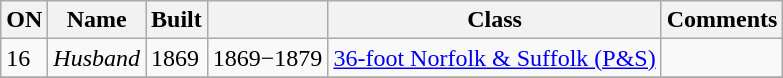<table class="wikitable">
<tr>
<th>ON</th>
<th>Name</th>
<th>Built</th>
<th></th>
<th>Class</th>
<th>Comments</th>
</tr>
<tr>
<td>16</td>
<td><em>Husband</em></td>
<td>1869</td>
<td>1869−1879</td>
<td><a href='#'>36-foot Norfolk & Suffolk (P&S)</a></td>
<td></td>
</tr>
<tr>
</tr>
</table>
